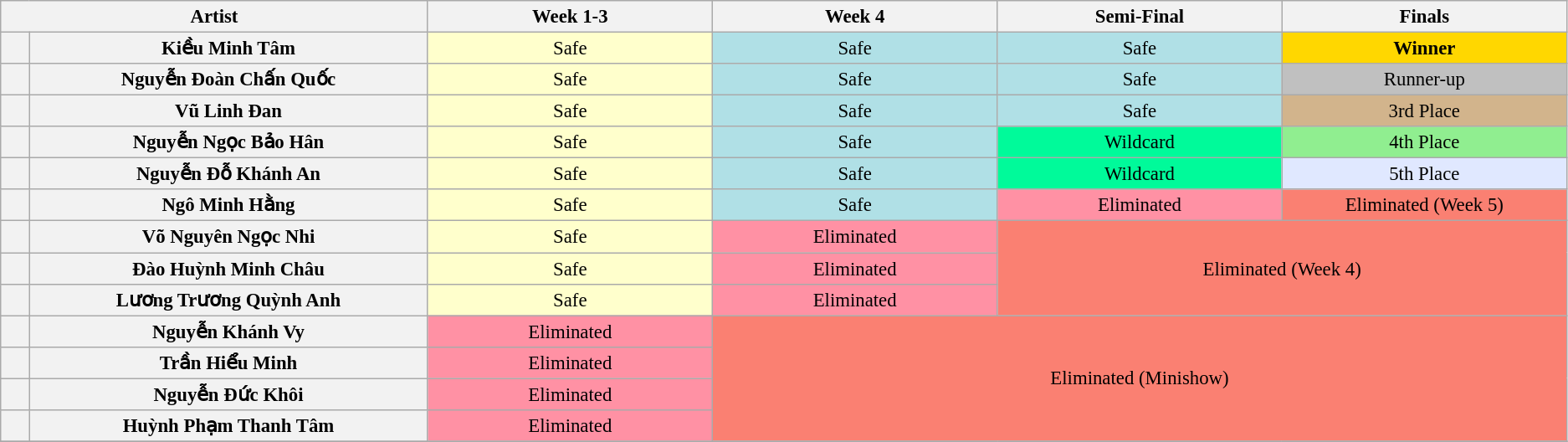<table class="wikitable" style="text-align:center; font-size:95%">
<tr>
<th style="width:15%;" colspan="2">Artist</th>
<th style="width:10%;">Week 1-3</th>
<th style="width:10%;">Week 4</th>
<th style="width:10%;">Semi-Final</th>
<th style="width:10%;">Finals</th>
</tr>
<tr>
<th style="width:1%;" style="background:#ccf;"></th>
<th>Kiều Minh Tâm</th>
<td style="background:#FFFFCC;">Safe</td>
<td style="background:#B0E0E6;">Safe</td>
<td style="background:#B0E0E6;">Safe</td>
<td style="background:gold;"><strong>Winner</strong></td>
</tr>
<tr>
<th style="width:1%;" style="background:hotpink;"></th>
<th>Nguyễn Đoàn Chấn Quốc</th>
<td style="background:#FFFFCC;">Safe</td>
<td style="background:#B0E0E6;">Safe</td>
<td style="background:#B0E0E6;">Safe</td>
<td style="background:silver;">Runner-up</td>
</tr>
<tr>
<th style="width:1%;" style="background:#02ff02;"></th>
<th>Vũ Linh Đan</th>
<td style="background:#FFFFCC;">Safe</td>
<td style="background:#B0E0E6;">Safe</td>
<td style="background:#B0E0E6;">Safe</td>
<td style="background:tan;">3rd Place</td>
</tr>
<tr>
<th style="width:1%;" style="background:hotpink;"></th>
<th>Nguyễn Ngọc Bảo Hân</th>
<td style="background:#FFFFCC;">Safe</td>
<td style="background:#B0E0E6;">Safe</td>
<td style="background:#00FA9A;">Wildcard</td>
<td style="background:lightgreen;">4th Place</td>
</tr>
<tr>
<th style="width:1%;" style="background:#ccf;"></th>
<th>Nguyễn Đỗ Khánh An</th>
<td style="background:#FFFFCC;">Safe</td>
<td style="background:#B0E0E6;">Safe</td>
<td style="background:#00FA9A;">Wildcard</td>
<td style="background:#E0E8FF;">5th Place</td>
</tr>
<tr>
<th style="width:1%;" style="background:#02ff02;"></th>
<th>Ngô Minh Hằng</th>
<td style="background:#FFFFCC;">Safe</td>
<td style="background:#B0E0E6;">Safe</td>
<td style="background:#FF91A4;">Eliminated</td>
<td style="background:salmon;">Eliminated (Week 5)</td>
</tr>
<tr>
<th style="width:1%;" style="background:hotpink;"></th>
<th>Võ Nguyên Ngọc Nhi</th>
<td style="background:#FFFFCC;">Safe</td>
<td style="background:#FF91A4;">Eliminated</td>
<td rowspan="3" colspan="2" style="background:salmon;">Eliminated (Week 4)</td>
</tr>
<tr>
<th style="width:1%;" style="background:#ccf;"></th>
<th>Đào Huỳnh Minh Châu</th>
<td style="background:#FFFFCC;">Safe</td>
<td style="background:#FF91A4;">Eliminated</td>
</tr>
<tr>
<th style="width:1%;" style="background:#02ff02;"></th>
<th>Lương Trương Quỳnh Anh</th>
<td style="background:#FFFFCC;">Safe</td>
<td style="background:#FF91A4;">Eliminated</td>
</tr>
<tr>
<th style="width:1%;" style="background:hotpink;"></th>
<th>Nguyễn Khánh Vy</th>
<td style="background:#FF91A4;">Eliminated</td>
<td rowspan="4" colspan="3" style="background:salmon;">Eliminated (Minishow)</td>
</tr>
<tr>
<th style="width:1%;" style="background:#ccf;"></th>
<th>Trần Hiểu Minh</th>
<td style="background:#FF91A4;">Eliminated</td>
</tr>
<tr>
<th style="width:1%;" style="background:#02ff02;"></th>
<th>Nguyễn Đức Khôi</th>
<td style="background:#FF91A4;">Eliminated</td>
</tr>
<tr>
<th style="width:1%;" style="background:#02ff02;"></th>
<th>Huỳnh Phạm Thanh Tâm</th>
<td style="background:#FF91A4;">Eliminated</td>
</tr>
<tr>
</tr>
</table>
